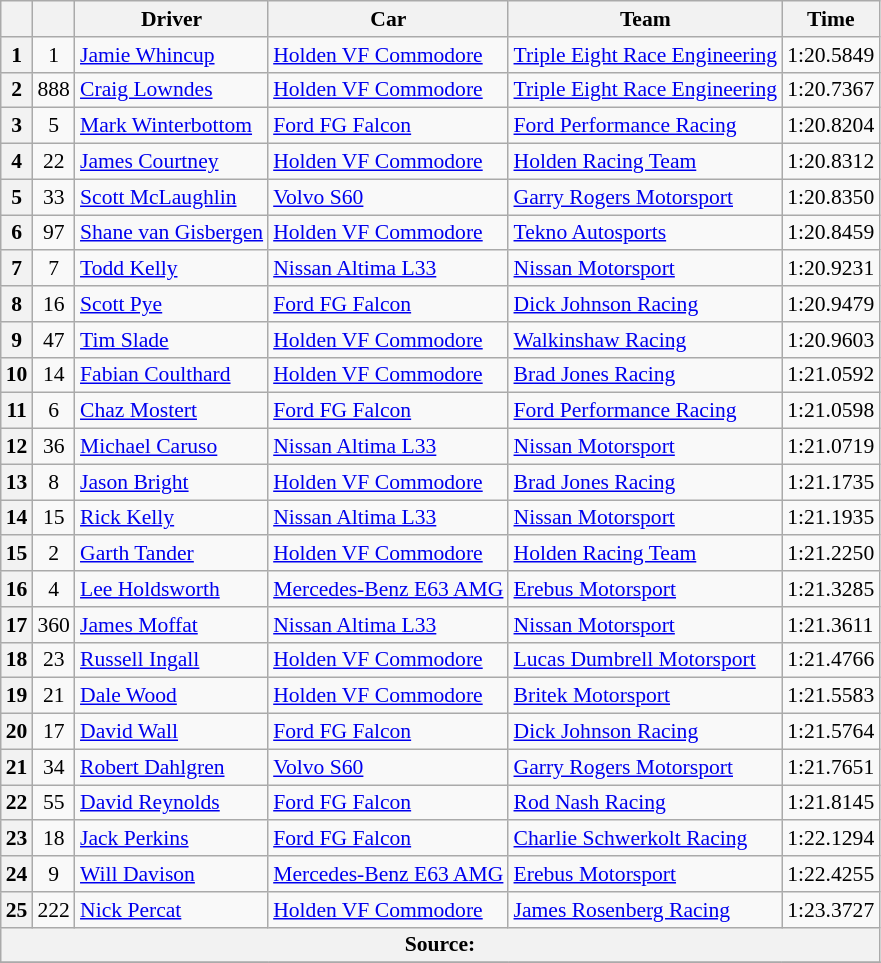<table class="wikitable" style="font-size: 90%">
<tr>
<th></th>
<th></th>
<th>Driver</th>
<th>Car</th>
<th>Team</th>
<th>Time</th>
</tr>
<tr>
<th>1</th>
<td align="center">1</td>
<td> <a href='#'>Jamie Whincup</a></td>
<td><a href='#'>Holden VF Commodore</a></td>
<td><a href='#'>Triple Eight Race Engineering</a></td>
<td>1:20.5849</td>
</tr>
<tr>
<th>2</th>
<td align="center">888</td>
<td> <a href='#'>Craig Lowndes</a></td>
<td><a href='#'>Holden VF Commodore</a></td>
<td><a href='#'>Triple Eight Race Engineering</a></td>
<td>1:20.7367</td>
</tr>
<tr>
<th>3</th>
<td align="center">5</td>
<td> <a href='#'>Mark Winterbottom</a></td>
<td><a href='#'>Ford FG Falcon</a></td>
<td><a href='#'>Ford Performance Racing</a></td>
<td>1:20.8204</td>
</tr>
<tr>
<th>4</th>
<td align="center">22</td>
<td> <a href='#'>James Courtney</a></td>
<td><a href='#'>Holden VF Commodore</a></td>
<td><a href='#'>Holden Racing Team</a></td>
<td>1:20.8312</td>
</tr>
<tr>
<th>5</th>
<td align="center">33</td>
<td> <a href='#'>Scott McLaughlin</a></td>
<td><a href='#'>Volvo S60</a></td>
<td><a href='#'>Garry Rogers Motorsport</a></td>
<td>1:20.8350</td>
</tr>
<tr>
<th>6</th>
<td align="center">97</td>
<td> <a href='#'>Shane van Gisbergen</a></td>
<td><a href='#'>Holden VF Commodore</a></td>
<td><a href='#'>Tekno Autosports</a></td>
<td>1:20.8459</td>
</tr>
<tr>
<th>7</th>
<td align="center">7</td>
<td> <a href='#'>Todd Kelly</a></td>
<td><a href='#'>Nissan Altima L33</a></td>
<td><a href='#'>Nissan Motorsport</a></td>
<td>1:20.9231</td>
</tr>
<tr>
<th>8</th>
<td align="center">16</td>
<td> <a href='#'>Scott Pye</a></td>
<td><a href='#'>Ford FG Falcon</a></td>
<td><a href='#'>Dick Johnson Racing</a></td>
<td>1:20.9479</td>
</tr>
<tr>
<th>9</th>
<td align="center">47</td>
<td> <a href='#'>Tim Slade</a></td>
<td><a href='#'>Holden VF Commodore</a></td>
<td><a href='#'>Walkinshaw Racing</a></td>
<td>1:20.9603</td>
</tr>
<tr>
<th>10</th>
<td align="center">14</td>
<td> <a href='#'>Fabian Coulthard</a></td>
<td><a href='#'>Holden VF Commodore</a></td>
<td><a href='#'>Brad Jones Racing</a></td>
<td>1:21.0592</td>
</tr>
<tr>
<th>11</th>
<td align="center">6</td>
<td> <a href='#'>Chaz Mostert</a></td>
<td><a href='#'>Ford FG Falcon</a></td>
<td><a href='#'>Ford Performance Racing</a></td>
<td>1:21.0598</td>
</tr>
<tr>
<th>12</th>
<td align="center">36</td>
<td> <a href='#'>Michael Caruso</a></td>
<td><a href='#'>Nissan Altima L33</a></td>
<td><a href='#'>Nissan Motorsport</a></td>
<td>1:21.0719</td>
</tr>
<tr>
<th>13</th>
<td align="center">8</td>
<td> <a href='#'>Jason Bright</a></td>
<td><a href='#'>Holden VF Commodore</a></td>
<td><a href='#'>Brad Jones Racing</a></td>
<td>1:21.1735</td>
</tr>
<tr>
<th>14</th>
<td align="center">15</td>
<td> <a href='#'>Rick Kelly</a></td>
<td><a href='#'>Nissan Altima L33</a></td>
<td><a href='#'>Nissan Motorsport</a></td>
<td>1:21.1935</td>
</tr>
<tr>
<th>15</th>
<td align="center">2</td>
<td> <a href='#'>Garth Tander</a></td>
<td><a href='#'>Holden VF Commodore</a></td>
<td><a href='#'>Holden Racing Team</a></td>
<td>1:21.2250</td>
</tr>
<tr>
<th>16</th>
<td align="center">4</td>
<td> <a href='#'>Lee Holdsworth</a></td>
<td><a href='#'>Mercedes-Benz E63 AMG</a></td>
<td><a href='#'>Erebus Motorsport</a></td>
<td>1:21.3285</td>
</tr>
<tr>
<th>17</th>
<td align="center">360</td>
<td> <a href='#'>James Moffat</a></td>
<td><a href='#'>Nissan Altima L33</a></td>
<td><a href='#'>Nissan Motorsport</a></td>
<td>1:21.3611</td>
</tr>
<tr>
<th>18</th>
<td align="center">23</td>
<td> <a href='#'>Russell Ingall</a></td>
<td><a href='#'>Holden VF Commodore</a></td>
<td><a href='#'>Lucas Dumbrell Motorsport</a></td>
<td>1:21.4766</td>
</tr>
<tr>
<th>19</th>
<td align="center">21</td>
<td> <a href='#'>Dale Wood</a></td>
<td><a href='#'>Holden VF Commodore</a></td>
<td><a href='#'>Britek Motorsport</a></td>
<td>1:21.5583</td>
</tr>
<tr>
<th>20</th>
<td align="center">17</td>
<td> <a href='#'>David Wall</a></td>
<td><a href='#'>Ford FG Falcon</a></td>
<td><a href='#'>Dick Johnson Racing</a></td>
<td>1:21.5764</td>
</tr>
<tr>
<th>21</th>
<td align="center">34</td>
<td> <a href='#'>Robert Dahlgren</a></td>
<td><a href='#'>Volvo S60</a></td>
<td><a href='#'>Garry Rogers Motorsport</a></td>
<td>1:21.7651</td>
</tr>
<tr>
<th>22</th>
<td align="center">55</td>
<td> <a href='#'>David Reynolds</a></td>
<td><a href='#'>Ford FG Falcon</a></td>
<td><a href='#'>Rod Nash Racing</a></td>
<td>1:21.8145</td>
</tr>
<tr>
<th>23</th>
<td align="center">18</td>
<td> <a href='#'>Jack Perkins</a></td>
<td><a href='#'>Ford FG Falcon</a></td>
<td><a href='#'>Charlie Schwerkolt Racing</a></td>
<td>1:22.1294</td>
</tr>
<tr>
<th>24</th>
<td align="center">9</td>
<td> <a href='#'>Will Davison</a></td>
<td><a href='#'>Mercedes-Benz E63 AMG</a></td>
<td><a href='#'>Erebus Motorsport</a></td>
<td>1:22.4255</td>
</tr>
<tr>
<th>25</th>
<td align="center">222</td>
<td> <a href='#'>Nick Percat</a></td>
<td><a href='#'>Holden VF Commodore</a></td>
<td><a href='#'>James Rosenberg Racing</a></td>
<td>1:23.3727</td>
</tr>
<tr>
<th colspan="6">Source:</th>
</tr>
<tr>
</tr>
</table>
